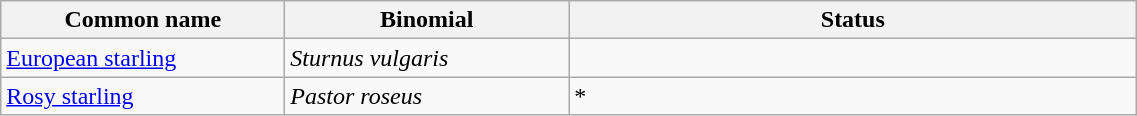<table width=60% class="wikitable">
<tr>
<th width=15%>Common name</th>
<th width=15%>Binomial</th>
<th width=30%>Status</th>
</tr>
<tr>
<td><a href='#'>European starling</a></td>
<td><em>Sturnus vulgaris</em></td>
<td></td>
</tr>
<tr>
<td><a href='#'>Rosy starling</a></td>
<td><em>Pastor roseus</em></td>
<td>*</td>
</tr>
</table>
